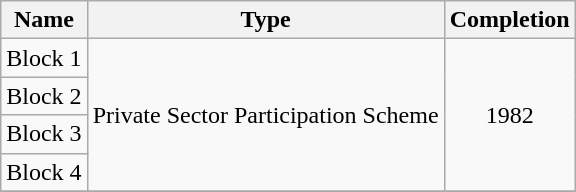<table class="wikitable" style="text-align: center">
<tr>
<th>Name</th>
<th>Type</th>
<th>Completion</th>
</tr>
<tr>
<td>Block 1</td>
<td rowspan="4">Private Sector Participation Scheme</td>
<td rowspan="4">1982</td>
</tr>
<tr>
<td>Block 2</td>
</tr>
<tr>
<td>Block 3</td>
</tr>
<tr>
<td>Block 4</td>
</tr>
<tr>
</tr>
</table>
